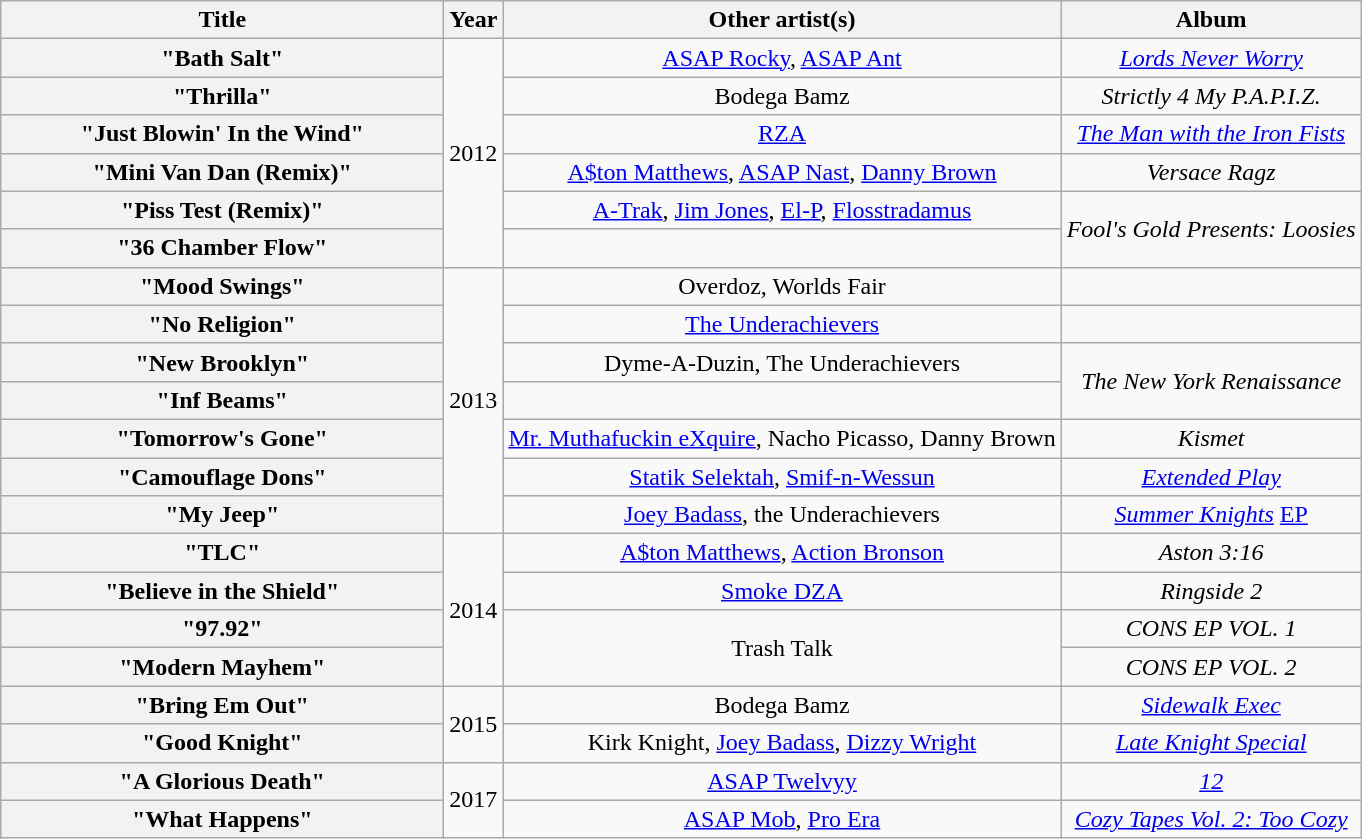<table class="wikitable plainrowheaders" style="text-align:center;">
<tr>
<th scope="col" style="width:18em;">Title</th>
<th scope="col">Year</th>
<th scope="col">Other artist(s)</th>
<th scope="col">Album</th>
</tr>
<tr>
<th scope="row">"Bath Salt"</th>
<td rowspan="6">2012</td>
<td><a href='#'>ASAP Rocky</a>, <a href='#'>ASAP Ant</a></td>
<td><em><a href='#'>Lords Never Worry</a></em></td>
</tr>
<tr>
<th scope="row">"Thrilla"</th>
<td>Bodega Bamz</td>
<td><em>Strictly 4 My P.A.P.I.Z.</em></td>
</tr>
<tr>
<th scope="row">"Just Blowin' In the Wind"</th>
<td><a href='#'>RZA</a></td>
<td><em><a href='#'>The Man with the Iron Fists</a></em></td>
</tr>
<tr>
<th scope="row">"Mini Van Dan (Remix)"</th>
<td><a href='#'>A$ton Matthews</a>, <a href='#'>ASAP Nast</a>, <a href='#'>Danny Brown</a></td>
<td><em>Versace Ragz</em></td>
</tr>
<tr>
<th scope="row">"Piss Test (Remix)"</th>
<td><a href='#'>A-Trak</a>, <a href='#'>Jim Jones</a>, <a href='#'>El-P</a>, <a href='#'>Flosstradamus</a></td>
<td rowspan="2"><em>Fool's Gold Presents: Loosies</em></td>
</tr>
<tr>
<th scope="row">"36 Chamber Flow"</th>
<td></td>
</tr>
<tr>
<th scope="row">"Mood Swings"</th>
<td rowspan="7">2013</td>
<td>Overdoz, Worlds Fair</td>
<td></td>
</tr>
<tr>
<th scope="row">"No Religion"</th>
<td><a href='#'>The Underachievers</a></td>
<td></td>
</tr>
<tr>
<th scope="row">"New Brooklyn"</th>
<td>Dyme-A-Duzin, The Underachievers</td>
<td rowspan="2"><em>The New York Renaissance</em></td>
</tr>
<tr>
<th scope="row">"Inf Beams"</th>
<td></td>
</tr>
<tr>
<th scope="row">"Tomorrow's Gone"</th>
<td><a href='#'>Mr. Muthafuckin eXquire</a>, Nacho Picasso, Danny Brown</td>
<td><em>Kismet</em></td>
</tr>
<tr>
<th scope="row">"Camouflage Dons"</th>
<td><a href='#'>Statik Selektah</a>, <a href='#'>Smif-n-Wessun</a></td>
<td><em><a href='#'>Extended Play</a></em></td>
</tr>
<tr>
<th scope="row">"My Jeep"</th>
<td><a href='#'>Joey Badass</a>, the Underachievers</td>
<td><em><a href='#'>Summer Knights</a></em> <a href='#'>EP</a></td>
</tr>
<tr>
<th scope="row">"TLC"</th>
<td rowspan="4">2014</td>
<td><a href='#'>A$ton Matthews</a>, <a href='#'>Action Bronson</a></td>
<td><em>Aston 3:16</em></td>
</tr>
<tr>
<th scope="row">"Believe in the Shield"</th>
<td rowspan="1"><a href='#'>Smoke DZA</a></td>
<td><em>Ringside 2</em></td>
</tr>
<tr>
<th scope="row">"97.92"</th>
<td rowspan="2">Trash Talk</td>
<td><em>CONS EP VOL. 1</em></td>
</tr>
<tr>
<th scope="row">"Modern Mayhem"</th>
<td><em>CONS EP VOL. 2</em></td>
</tr>
<tr>
<th scope="row">"Bring Em Out"</th>
<td rowspan="2">2015</td>
<td>Bodega Bamz</td>
<td><em><a href='#'>Sidewalk Exec</a></em></td>
</tr>
<tr>
<th scope="row">"Good Knight"</th>
<td>Kirk Knight, <a href='#'>Joey Badass</a>, <a href='#'>Dizzy Wright</a></td>
<td><em><a href='#'>Late Knight Special</a></em></td>
</tr>
<tr>
<th scope="row">"A Glorious Death"</th>
<td rowspan="2">2017</td>
<td><a href='#'>ASAP Twelvyy</a></td>
<td><em><a href='#'>12</a></em></td>
</tr>
<tr>
<th scope="row">"What Happens"</th>
<td><a href='#'>ASAP Mob</a>, <a href='#'>Pro Era</a></td>
<td><em><a href='#'>Cozy Tapes Vol. 2: Too Cozy</a></em></td>
</tr>
</table>
